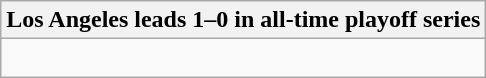<table class="wikitable collapsible collapsed">
<tr>
<th>Los Angeles leads 1–0 in all-time playoff series</th>
</tr>
<tr>
<td><br></td>
</tr>
</table>
